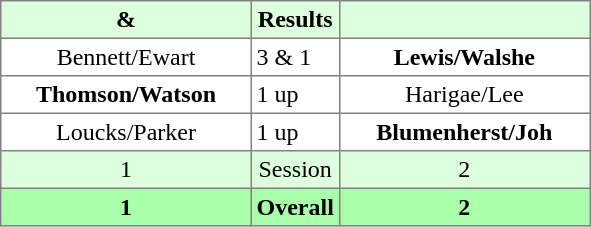<table border="1" cellpadding="3" style="border-collapse:collapse; text-align:center;">
<tr style="background:#ddffdd;">
<th width=160> & </th>
<th>Results</th>
<th width=160></th>
</tr>
<tr>
<td>Bennett/Ewart</td>
<td align=left> 3 & 1</td>
<td><strong>Lewis/Walshe</strong></td>
</tr>
<tr>
<td><strong>Thomson/Watson</strong></td>
<td align=left> 1 up</td>
<td>Harigae/Lee</td>
</tr>
<tr>
<td>Loucks/Parker</td>
<td align=left> 1 up</td>
<td><strong>Blumenherst/Joh</strong></td>
</tr>
<tr style="background:#ddffdd;">
<td>1</td>
<td>Session</td>
<td>2</td>
</tr>
<tr style="background:#aaffaa;">
<th>1</th>
<th>Overall</th>
<th>2</th>
</tr>
</table>
